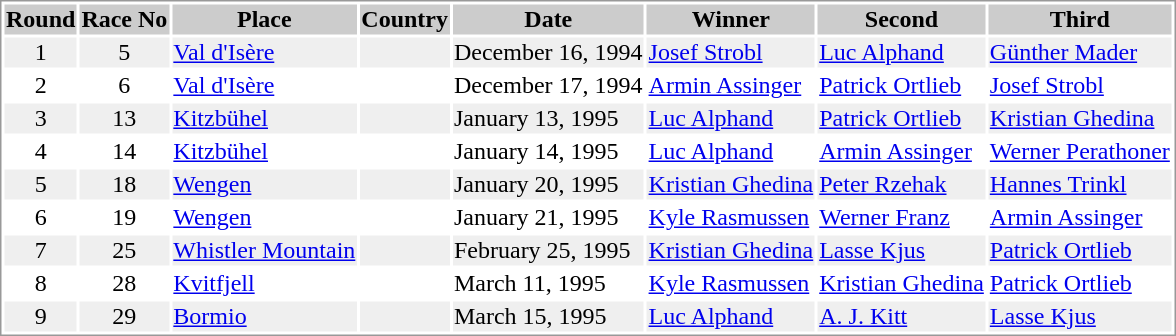<table border="0" style="border: 1px solid #999; background-color:#FFFFFF; text-align:center">
<tr align="center" bgcolor="#CCCCCC">
<th>Round</th>
<th>Race No</th>
<th>Place</th>
<th>Country</th>
<th>Date</th>
<th>Winner</th>
<th>Second</th>
<th>Third</th>
</tr>
<tr bgcolor="#EFEFEF">
<td>1</td>
<td>5</td>
<td align="left"><a href='#'>Val d'Isère</a></td>
<td align="left"></td>
<td align="left">December 16, 1994</td>
<td align="left"> <a href='#'>Josef Strobl</a></td>
<td align="left"> <a href='#'>Luc Alphand</a></td>
<td align="left"> <a href='#'>Günther Mader</a></td>
</tr>
<tr>
<td>2</td>
<td>6</td>
<td align="left"><a href='#'>Val d'Isère</a></td>
<td align="left"></td>
<td align="left">December 17, 1994</td>
<td align="left"> <a href='#'>Armin Assinger</a></td>
<td align="left"> <a href='#'>Patrick Ortlieb</a></td>
<td align="left"> <a href='#'>Josef Strobl</a></td>
</tr>
<tr bgcolor="#EFEFEF">
<td>3</td>
<td>13</td>
<td align="left"><a href='#'>Kitzbühel</a></td>
<td align="left"></td>
<td align="left">January 13, 1995</td>
<td align="left"> <a href='#'>Luc Alphand</a></td>
<td align="left"> <a href='#'>Patrick Ortlieb</a></td>
<td align="left"> <a href='#'>Kristian Ghedina</a></td>
</tr>
<tr>
<td>4</td>
<td>14</td>
<td align="left"><a href='#'>Kitzbühel</a></td>
<td align="left"></td>
<td align="left">January 14, 1995</td>
<td align="left"> <a href='#'>Luc Alphand</a></td>
<td align="left"> <a href='#'>Armin Assinger</a></td>
<td align="left"> <a href='#'>Werner Perathoner</a></td>
</tr>
<tr bgcolor="#EFEFEF">
<td>5</td>
<td>18</td>
<td align="left"><a href='#'>Wengen</a></td>
<td align="left"></td>
<td align="left">January 20, 1995</td>
<td align="left"> <a href='#'>Kristian Ghedina</a></td>
<td align="left"> <a href='#'>Peter Rzehak</a></td>
<td align="left"> <a href='#'>Hannes Trinkl</a></td>
</tr>
<tr>
<td>6</td>
<td>19</td>
<td align="left"><a href='#'>Wengen</a></td>
<td align="left"></td>
<td align="left">January 21, 1995</td>
<td align="left"> <a href='#'>Kyle Rasmussen</a></td>
<td align="left"> <a href='#'>Werner Franz</a></td>
<td align="left"> <a href='#'>Armin Assinger</a></td>
</tr>
<tr bgcolor="#EFEFEF">
<td>7</td>
<td>25</td>
<td align="left"><a href='#'>Whistler Mountain</a></td>
<td align="left"></td>
<td align="left">February 25, 1995</td>
<td align="left"> <a href='#'>Kristian Ghedina</a></td>
<td align="left"> <a href='#'>Lasse Kjus</a></td>
<td align="left"> <a href='#'>Patrick Ortlieb</a></td>
</tr>
<tr>
<td>8</td>
<td>28</td>
<td align="left"><a href='#'>Kvitfjell</a></td>
<td align="left"></td>
<td align="left">March 11, 1995</td>
<td align="left"> <a href='#'>Kyle Rasmussen</a></td>
<td align="left"> <a href='#'>Kristian Ghedina</a></td>
<td align="left"> <a href='#'>Patrick Ortlieb</a></td>
</tr>
<tr bgcolor="#EFEFEF">
<td>9</td>
<td>29</td>
<td align="left"><a href='#'>Bormio</a></td>
<td align="left"></td>
<td align="left">March 15, 1995</td>
<td align="left"> <a href='#'>Luc Alphand</a></td>
<td align="left"> <a href='#'>A. J. Kitt</a></td>
<td align="left"> <a href='#'>Lasse Kjus</a></td>
</tr>
</table>
